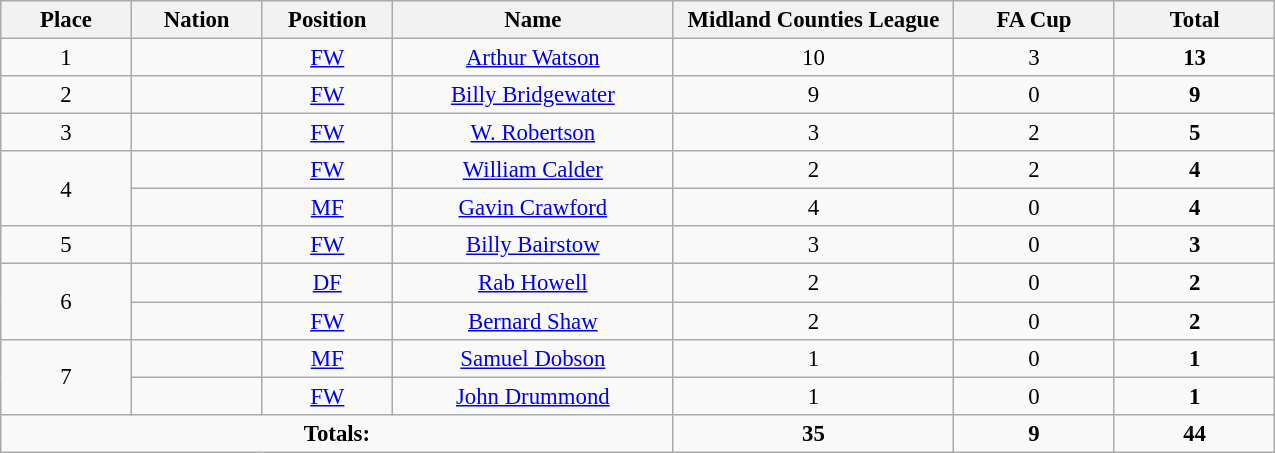<table class="wikitable" style="font-size: 95%; text-align: center;">
<tr>
<th width=80>Place</th>
<th width=80>Nation</th>
<th width=80>Position</th>
<th width=180>Name</th>
<th width=180>Midland Counties League</th>
<th width=100>FA Cup</th>
<th width=100>Total</th>
</tr>
<tr>
<td>1</td>
<td></td>
<td><a href='#'>FW</a></td>
<td><a href='#'>Arthur Watson</a></td>
<td>10</td>
<td>3</td>
<td><strong>13</strong></td>
</tr>
<tr>
<td>2</td>
<td></td>
<td><a href='#'>FW</a></td>
<td><a href='#'>Billy Bridgewater</a></td>
<td>9</td>
<td>0</td>
<td><strong>9</strong></td>
</tr>
<tr>
<td>3</td>
<td></td>
<td><a href='#'>FW</a></td>
<td><a href='#'>W. Robertson</a></td>
<td>3</td>
<td>2</td>
<td><strong>5</strong></td>
</tr>
<tr>
<td rowspan="2">4</td>
<td></td>
<td><a href='#'>FW</a></td>
<td><a href='#'>William Calder</a></td>
<td>2</td>
<td>2</td>
<td><strong>4</strong></td>
</tr>
<tr>
<td></td>
<td><a href='#'>MF</a></td>
<td><a href='#'>Gavin Crawford</a></td>
<td>4</td>
<td>0</td>
<td><strong>4</strong></td>
</tr>
<tr>
<td>5</td>
<td></td>
<td><a href='#'>FW</a></td>
<td><a href='#'>Billy Bairstow</a></td>
<td>3</td>
<td>0</td>
<td><strong>3</strong></td>
</tr>
<tr>
<td rowspan="2">6</td>
<td></td>
<td><a href='#'>DF</a></td>
<td><a href='#'>Rab Howell</a></td>
<td>2</td>
<td>0</td>
<td><strong>2</strong></td>
</tr>
<tr>
<td></td>
<td><a href='#'>FW</a></td>
<td><a href='#'>Bernard Shaw</a></td>
<td>2</td>
<td>0</td>
<td><strong>2</strong></td>
</tr>
<tr>
<td rowspan="2">7</td>
<td></td>
<td><a href='#'>MF</a></td>
<td><a href='#'>Samuel Dobson</a></td>
<td>1</td>
<td>0</td>
<td><strong>1</strong></td>
</tr>
<tr>
<td></td>
<td><a href='#'>FW</a></td>
<td><a href='#'>John Drummond</a></td>
<td>1</td>
<td>0</td>
<td><strong>1</strong></td>
</tr>
<tr>
<td colspan="4"><strong>Totals:</strong></td>
<td><strong>35</strong></td>
<td><strong>9</strong></td>
<td><strong>44</strong></td>
</tr>
</table>
